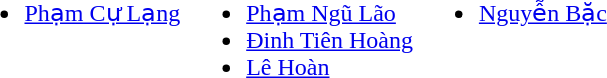<table>
<tr>
<td valign="top"><br><ul><li><a href='#'>Phạm Cự Lạng</a></li></ul></td>
<td valign="top"><br><ul><li><a href='#'>Phạm Ngũ Lão</a></li><li><a href='#'>Đinh Tiên Hoàng</a></li><li><a href='#'>Lê Hoàn</a></li></ul></td>
<td valign="top"><br><ul><li><a href='#'>Nguyễn Bặc</a></li></ul></td>
</tr>
</table>
